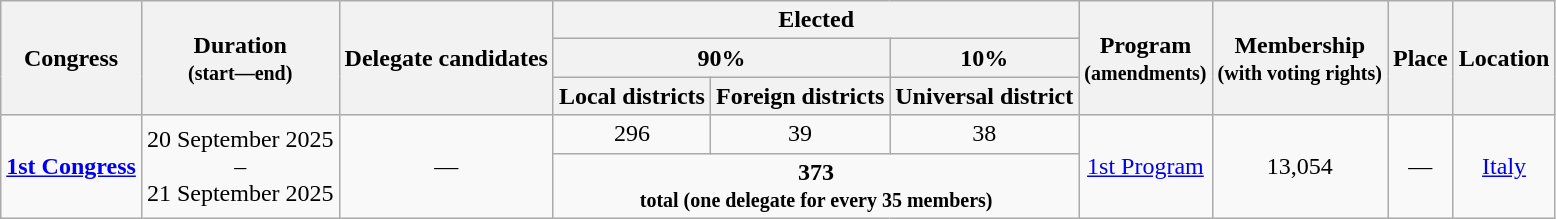<table class="wikitable">
<tr>
<th scope="col" rowspan="3">Congress</th>
<th scope="col" rowspan="3">Duration<br><small>(start—end)</small></th>
<th scope="col" rowspan="3">Delegate candidates</th>
<th scope="col" colspan="3">Elected</th>
<th scope="col" rowspan="3">Program<br><small>(amendments)</small></th>
<th scope="col" rowspan="3">Membership<br><small>(with voting rights)</small></th>
<th scope="col" rowspan="3">Place</th>
<th scope="col" rowspan="3">Location</th>
</tr>
<tr>
<th scope="col" colspan="2">90%</th>
<th scope="col" colspan="1">10%</th>
</tr>
<tr>
<th>Local districts</th>
<th>Foreign districts</th>
<th>Universal district</th>
</tr>
<tr>
<td align="left" scope="row" rowspan="2" style="font-weight:normal;"><strong><a href='#'>1st Congress</a></strong><br></td>
<td align="center" scope="row" rowspan="2" style="font-weight:normal;">20 September 2025<br>–<br>21 September 2025</td>
<td align="center" scope="row" rowspan="2" style="font-weight:normal;">—</td>
<td align="center" scope="row" style="font-weight:normal;">296</td>
<td align="center" scope="row" style="font-weight:normal;">39</td>
<td align="center" scope="row" style="font-weight:normal;">38</td>
<td align="center" scope="row" rowspan="2" style="font-weight:normal;"><a href='#'>1st Program</a></td>
<td align="center" scope="row" rowspan="2" style="font-weight:normal;">13,054</td>
<td align="center" scope="row" rowspan="2" style="font-weight:normal;">—</td>
<td align="center" scope="row" rowspan="2" style="font-weight:normal;"> <a href='#'>Italy</a></td>
</tr>
<tr>
<td align="center" scope="row" colspan="3"><strong>373<br><small>total (one delegate for every 35 members)</small></strong></td>
</tr>
</table>
